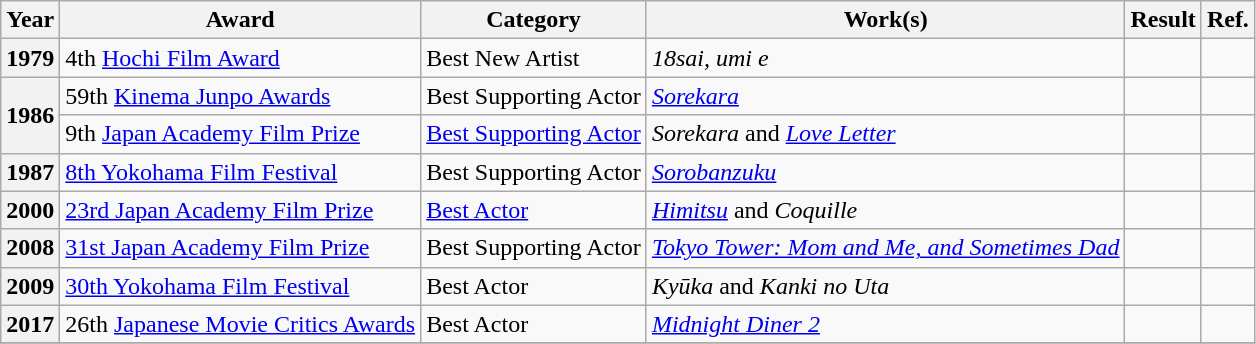<table class="wikitable plainrowheaders sortable" style="font-size:100%">
<tr>
<th scope="col">Year</th>
<th scope="col">Award</th>
<th scope="col">Category</th>
<th scope="col">Work(s)</th>
<th scope="col">Result</th>
<th scope="col" class="unsortable">Ref.</th>
</tr>
<tr>
<th>1979</th>
<td>4th <a href='#'>Hochi Film Award</a></td>
<td>Best New Artist</td>
<td><em>18sai, umi e</em></td>
<td></td>
<td></td>
</tr>
<tr>
<th rowspan="2">1986</th>
<td>59th <a href='#'>Kinema Junpo Awards</a></td>
<td>Best Supporting Actor</td>
<td><em><a href='#'>Sorekara</a></em></td>
<td></td>
<td></td>
</tr>
<tr>
<td>9th <a href='#'>Japan Academy Film Prize</a></td>
<td><a href='#'>Best Supporting Actor</a></td>
<td><em>Sorekara</em> and <em><a href='#'>Love Letter</a></em></td>
<td></td>
<td></td>
</tr>
<tr>
<th>1987</th>
<td><a href='#'>8th Yokohama Film Festival</a></td>
<td>Best Supporting Actor</td>
<td><em><a href='#'>Sorobanzuku</a></em></td>
<td></td>
<td></td>
</tr>
<tr>
<th>2000</th>
<td><a href='#'>23rd Japan Academy Film Prize</a></td>
<td><a href='#'>Best Actor</a></td>
<td><em><a href='#'>Himitsu</a></em> and <em>Coquille</em></td>
<td></td>
<td></td>
</tr>
<tr>
<th>2008</th>
<td><a href='#'>31st Japan Academy Film Prize</a></td>
<td>Best Supporting Actor</td>
<td><em><a href='#'>Tokyo Tower: Mom and Me, and Sometimes Dad</a></em></td>
<td></td>
<td></td>
</tr>
<tr>
<th>2009</th>
<td><a href='#'>30th Yokohama Film Festival</a></td>
<td>Best Actor</td>
<td><em>Kyūka</em> and <em>Kanki no Uta</em></td>
<td></td>
<td></td>
</tr>
<tr>
<th>2017</th>
<td>26th <a href='#'>Japanese Movie Critics Awards</a></td>
<td>Best Actor</td>
<td><em><a href='#'>Midnight Diner 2</a></em></td>
<td></td>
<td></td>
</tr>
<tr>
</tr>
</table>
